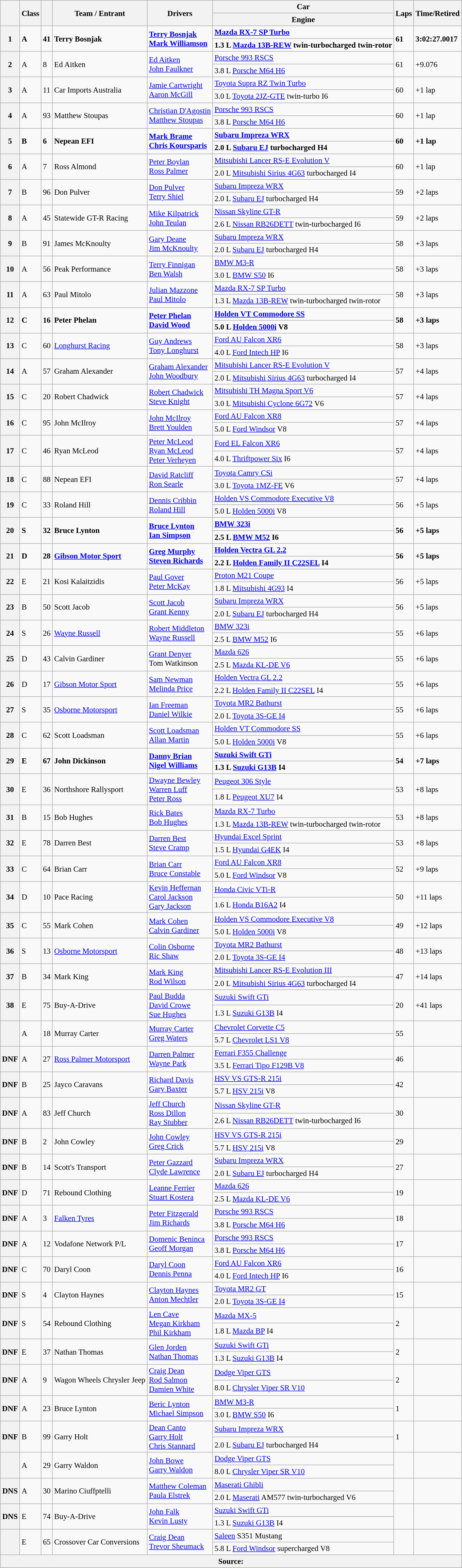<table class="wikitable" style="font-size: 95%;">
<tr>
<th rowspan=2></th>
<th rowspan=2>Class</th>
<th rowspan=2></th>
<th rowspan=2>Team / Entrant</th>
<th rowspan=2>Drivers</th>
<th>Car</th>
<th rowspan=2>Laps</th>
<th rowspan="2">Time/Retired</th>
</tr>
<tr>
<th>Engine</th>
</tr>
<tr style="font-weight: bold">
<th rowspan="2">1</th>
<td rowspan="2">A</td>
<td rowspan="2">41</td>
<td rowspan="2">Terry Bosnjak</td>
<td rowspan="2"><a href='#'>Terry Bosnjak</a><br> <a href='#'>Mark Williamson</a></td>
<td><a href='#'>Mazda RX-7 SP Turbo</a></td>
<td rowspan="2">61</td>
<td rowspan="2">3:02:27.0017</td>
</tr>
<tr style="font-weight: bold">
<td>1.3 L <a href='#'>Mazda 13B-REW</a> twin-turbocharged twin-rotor</td>
</tr>
<tr>
<th rowspan="2">2</th>
<td rowspan="2">A</td>
<td rowspan="2">8</td>
<td rowspan="2">Ed Aitken</td>
<td rowspan="2"><a href='#'>Ed Aitken</a><br> <a href='#'>John Faulkner</a></td>
<td><a href='#'>Porsche 993 RSCS</a></td>
<td rowspan="2">61</td>
<td rowspan="2">+9.076</td>
</tr>
<tr>
<td>3.8 L <a href='#'>Porsche M64 H6</a></td>
</tr>
<tr>
<th rowspan="2">3</th>
<td rowspan="2">A</td>
<td rowspan="2">11</td>
<td rowspan="2">Car Imports Australia</td>
<td rowspan="2"><a href='#'>Jamie Cartwright</a><br> <a href='#'>Aaron McGill</a></td>
<td><a href='#'>Toyota Supra RZ Twin Turbo</a></td>
<td rowspan="2">60</td>
<td rowspan="2">+1 lap</td>
</tr>
<tr>
<td>3.0 L <a href='#'>Toyota 2JZ-GTE</a> twin-turbo I6</td>
</tr>
<tr>
<th rowspan="2">4</th>
<td rowspan="2">A</td>
<td rowspan="2">93</td>
<td rowspan="2">Matthew Stoupas</td>
<td rowspan="2"><a href='#'>Christian D'Agostin</a><br> <a href='#'>Matthew Stoupas</a></td>
<td><a href='#'>Porsche 993 RSCS</a></td>
<td rowspan="2">60</td>
<td rowspan="2">+1 lap</td>
</tr>
<tr>
<td>3.8 L <a href='#'>Porsche M64 H6</a></td>
</tr>
<tr style="font-weight: bold">
<th rowspan="2">5</th>
<td rowspan="2">B</td>
<td rowspan="2">6</td>
<td rowspan="2">Nepean EFI</td>
<td rowspan="2"><a href='#'>Mark Brame</a><br> <a href='#'>Chris Koursparis</a></td>
<td><a href='#'>Subaru Impreza WRX</a></td>
<td rowspan="2">60</td>
<td rowspan="2">+1 lap</td>
</tr>
<tr style="font-weight: bold">
<td>2.0 L <a href='#'>Subaru EJ</a> turbocharged H4</td>
</tr>
<tr>
<th rowspan="2">6</th>
<td rowspan="2">A</td>
<td rowspan="2">7</td>
<td rowspan="2">Ross Almond</td>
<td rowspan="2"><a href='#'>Peter Boylan</a><br> <a href='#'>Ross Palmer</a></td>
<td><a href='#'>Mitsubishi Lancer RS-E Evolution V</a></td>
<td rowspan="2">60</td>
<td rowspan="2">+1 lap</td>
</tr>
<tr>
<td>2.0 L <a href='#'>Mitsubishi Sirius 4G63</a> turbocharged I4</td>
</tr>
<tr>
<th rowspan="2">7</th>
<td rowspan="2">B</td>
<td rowspan="2">96</td>
<td rowspan="2">Don Pulver</td>
<td rowspan="2"><a href='#'>Don Pulver</a><br> <a href='#'>Terry Shiel</a></td>
<td><a href='#'>Subaru Impreza WRX</a></td>
<td rowspan="2">59</td>
<td rowspan="2">+2 laps</td>
</tr>
<tr>
<td>2.0 L <a href='#'>Subaru EJ</a> turbocharged H4</td>
</tr>
<tr>
<th rowspan="2">8</th>
<td rowspan="2">A</td>
<td rowspan="2">45</td>
<td rowspan="2">Statewide GT-R Racing</td>
<td rowspan="2"><a href='#'>Mike Kilpatrick</a><br> <a href='#'>John Teulan</a></td>
<td><a href='#'>Nissan Skyline GT-R</a></td>
<td rowspan="2">59</td>
<td rowspan="2">+2 laps</td>
</tr>
<tr>
<td>2.6 L <a href='#'>Nissan RB26DETT</a> twin-turbocharged I6</td>
</tr>
<tr>
<th rowspan="2">9</th>
<td rowspan="2">B</td>
<td rowspan="2">91</td>
<td rowspan="2">James McKnoulty</td>
<td rowspan="2"><a href='#'>Gary Deane</a><br> <a href='#'>Jim McKnoulty</a></td>
<td><a href='#'>Subaru Impreza WRX</a></td>
<td rowspan="2">58</td>
<td rowspan="2">+3 laps</td>
</tr>
<tr>
<td>2.0 L <a href='#'>Subaru EJ</a> turbocharged H4</td>
</tr>
<tr>
<th rowspan="2">10</th>
<td rowspan="2">A</td>
<td rowspan="2">56</td>
<td rowspan="2">Peak Performance</td>
<td rowspan="2"><a href='#'>Terry Finnigan</a><br> <a href='#'>Ben Walsh</a></td>
<td><a href='#'>BMW M3-R</a></td>
<td rowspan="2">58</td>
<td rowspan="2">+3 laps</td>
</tr>
<tr>
<td>3.0 L <a href='#'>BMW S50</a> I6</td>
</tr>
<tr>
<th rowspan="2">11</th>
<td rowspan="2">A</td>
<td rowspan="2">63</td>
<td rowspan="2">Paul Mitolo</td>
<td rowspan="2"><a href='#'>Julian Mazzone</a><br> <a href='#'>Paul Mitolo</a></td>
<td><a href='#'>Mazda RX-7 SP Turbo</a></td>
<td rowspan="2">58</td>
<td rowspan="2">+3 laps</td>
</tr>
<tr>
<td>1.3 L <a href='#'>Mazda 13B-REW</a> twin-turbocharged twin-rotor</td>
</tr>
<tr style="font-weight: bold">
<th rowspan="2">12</th>
<td rowspan="2">C</td>
<td rowspan="2">16</td>
<td rowspan="2">Peter Phelan</td>
<td rowspan="2"><a href='#'>Peter Phelan</a><br> <a href='#'>David Wood</a></td>
<td><a href='#'>Holden VT Commodore SS</a></td>
<td rowspan="2">58</td>
<td rowspan="2">+3 laps</td>
</tr>
<tr style="font-weight: bold">
<td>5.0 L <a href='#'>Holden 5000i</a> V8</td>
</tr>
<tr>
<th rowspan="2">13</th>
<td rowspan="2">C</td>
<td rowspan="2">60</td>
<td rowspan="2"><a href='#'>Longhurst Racing</a></td>
<td rowspan="2"><a href='#'>Guy Andrews</a><br> <a href='#'>Tony Longhurst</a></td>
<td><a href='#'>Ford AU Falcon XR6</a></td>
<td rowspan="2">58</td>
<td rowspan="2">+3 laps</td>
</tr>
<tr>
<td>4.0 L <a href='#'>Ford Intech HP</a> I6</td>
</tr>
<tr>
<th rowspan="2">14</th>
<td rowspan="2">A</td>
<td rowspan="2">57</td>
<td rowspan="2">Graham Alexander</td>
<td rowspan="2"><a href='#'>Graham Alexander</a><br> <a href='#'>John Woodbury</a></td>
<td><a href='#'>Mitsubishi Lancer RS-E Evolution V</a></td>
<td rowspan="2">57</td>
<td rowspan="2">+4 laps</td>
</tr>
<tr>
<td>2.0 L <a href='#'>Mitsubishi Sirius 4G63</a> turbocharged I4</td>
</tr>
<tr>
<th rowspan="2">15</th>
<td rowspan="2">C</td>
<td rowspan="2">20</td>
<td rowspan="2">Robert Chadwick</td>
<td rowspan="2"><a href='#'>Robert Chadwick</a><br> <a href='#'>Steve Knight</a></td>
<td><a href='#'>Mitsubishi TH Magna Sport V6</a></td>
<td rowspan="2">57</td>
<td rowspan="2">+4 laps</td>
</tr>
<tr>
<td>3.0 L <a href='#'>Mitsubishi Cyclone 6G72</a> V6</td>
</tr>
<tr>
<th rowspan="2">16</th>
<td rowspan="2">C</td>
<td rowspan="2">95</td>
<td rowspan="2">John McIlroy</td>
<td rowspan="2"><a href='#'>John McIlroy</a><br> <a href='#'>Brett Youlden</a></td>
<td><a href='#'>Ford AU Falcon XR8</a></td>
<td rowspan="2">57</td>
<td rowspan="2">+4 laps</td>
</tr>
<tr>
<td>5.0 L <a href='#'>Ford Windsor</a> V8</td>
</tr>
<tr>
<th rowspan="2">17</th>
<td rowspan="2">C</td>
<td rowspan="2">46</td>
<td rowspan="2">Ryan McLeod</td>
<td rowspan="2"><a href='#'>Peter McLeod</a><br> <a href='#'>Ryan McLeod</a><br> <a href='#'>Peter Verheyen</a></td>
<td><a href='#'>Ford EL Falcon XR6</a></td>
<td rowspan="2">57</td>
<td rowspan="2">+4 laps</td>
</tr>
<tr>
<td>4.0 L <a href='#'>Thriftpower Six</a> I6</td>
</tr>
<tr>
<th rowspan="2">18</th>
<td rowspan="2">C</td>
<td rowspan="2">88</td>
<td rowspan="2">Nepean EFI</td>
<td rowspan="2"><a href='#'>David Ratcliff</a><br> <a href='#'>Ron Searle</a></td>
<td><a href='#'>Toyota Camry CSi</a></td>
<td rowspan="2">57</td>
<td rowspan="2">+4 laps</td>
</tr>
<tr>
<td>3.0 L <a href='#'>Toyota 1MZ-FE</a> V6</td>
</tr>
<tr>
<th rowspan="2">19</th>
<td rowspan="2">C</td>
<td rowspan="2">33</td>
<td rowspan="2">Roland Hill</td>
<td rowspan="2"><a href='#'>Dennis Cribbin</a><br> <a href='#'>Roland Hill</a></td>
<td><a href='#'>Holden VS Commodore Executive V8</a></td>
<td rowspan="2">56</td>
<td rowspan="2">+5 laps</td>
</tr>
<tr>
<td>5.0 L <a href='#'>Holden 5000i</a> V8</td>
</tr>
<tr style="font-weight: bold">
<th rowspan="2">20</th>
<td rowspan="2">S</td>
<td rowspan="2">32</td>
<td rowspan="2">Bruce Lynton</td>
<td rowspan="2"><a href='#'>Bruce Lynton</a><br> <a href='#'>Ian Simpson</a></td>
<td><a href='#'>BMW 323i</a></td>
<td rowspan="2">56</td>
<td rowspan="2">+5 laps</td>
</tr>
<tr style="font-weight: bold">
<td>2.5 L <a href='#'>BMW M52</a> I6</td>
</tr>
<tr style="font-weight: bold">
<th rowspan="2">21</th>
<td rowspan="2">D</td>
<td rowspan="2">28</td>
<td rowspan="2"><a href='#'>Gibson Motor Sport</a></td>
<td rowspan="2"><a href='#'>Greg Murphy</a><br> <a href='#'>Steven Richards</a></td>
<td><a href='#'>Holden Vectra GL 2.2</a></td>
<td rowspan="2">56</td>
<td rowspan="2">+5 laps</td>
</tr>
<tr style="font-weight: bold">
<td>2.2 L <a href='#'>Holden Family II C22SEL</a> I4</td>
</tr>
<tr>
<th rowspan="2">22</th>
<td rowspan="2">E</td>
<td rowspan="2">21</td>
<td rowspan="2">Kosi Kalaitzidis</td>
<td rowspan="2"><a href='#'>Paul Gover</a><br> <a href='#'>Peter McKay</a></td>
<td><a href='#'>Proton M21 Coupe</a></td>
<td rowspan="2">56</td>
<td rowspan="2">+5 laps</td>
</tr>
<tr>
<td>1.8 L <a href='#'>Mitsubishi 4G93</a> I4</td>
</tr>
<tr>
<th rowspan="2">23</th>
<td rowspan="2">B</td>
<td rowspan="2">50</td>
<td rowspan="2">Scott Jacob</td>
<td rowspan="2"><a href='#'>Scott Jacob</a><br> <a href='#'>Grant Kenny</a></td>
<td><a href='#'>Subaru Impreza WRX</a></td>
<td rowspan="2">56</td>
<td rowspan="2">+5 laps</td>
</tr>
<tr>
<td>2.0 L <a href='#'>Subaru EJ</a> turbocharged H4</td>
</tr>
<tr>
<th rowspan="2">24</th>
<td rowspan="2">S</td>
<td rowspan="2">26</td>
<td rowspan="2"><a href='#'>Wayne Russell</a></td>
<td rowspan="2"><a href='#'>Robert Middleton</a><br> <a href='#'>Wayne Russell</a></td>
<td><a href='#'>BMW 323i</a></td>
<td rowspan="2">55</td>
<td rowspan="2">+6 laps</td>
</tr>
<tr>
<td>2.5 L <a href='#'>BMW M52</a> I6</td>
</tr>
<tr>
<th rowspan="2">25</th>
<td rowspan="2">D</td>
<td rowspan="2">43</td>
<td rowspan="2">Calvin Gardiner</td>
<td rowspan="2"><a href='#'>Grant Denyer</a><br>Tom Watkinson</td>
<td><a href='#'>Mazda 626</a></td>
<td rowspan="2">55</td>
<td rowspan="2">+6 laps</td>
</tr>
<tr>
<td>2.5 L <a href='#'>Mazda KL-DE V6</a></td>
</tr>
<tr>
<th rowspan="2">26</th>
<td rowspan="2">D</td>
<td rowspan="2">17</td>
<td rowspan="2"><a href='#'>Gibson Motor Sport</a></td>
<td rowspan="2"><a href='#'>Sam Newman</a><br> <a href='#'>Melinda Price</a></td>
<td><a href='#'>Holden Vectra GL 2.2</a></td>
<td rowspan="2">55</td>
<td rowspan="2">+6 laps</td>
</tr>
<tr>
<td>2.2 L <a href='#'>Holden Family II C22SEL</a> I4</td>
</tr>
<tr>
<th rowspan="2">27</th>
<td rowspan="2">S</td>
<td rowspan="2">35</td>
<td rowspan="2"><a href='#'>Osborne Motorsport</a></td>
<td rowspan="2"><a href='#'>Ian Freeman</a><br> <a href='#'>Daniel Wilkie</a></td>
<td><a href='#'>Toyota MR2 Bathurst</a></td>
<td rowspan="2">55</td>
<td rowspan="2">+6 laps</td>
</tr>
<tr>
<td>2.0 L <a href='#'>Toyota 3S-GE I4</a></td>
</tr>
<tr>
<th rowspan="2">28</th>
<td rowspan="2">C</td>
<td rowspan="2">62</td>
<td rowspan="2">Scott Loadsman</td>
<td rowspan="2"><a href='#'>Scott Loadsman</a><br> <a href='#'>Allan Martin</a></td>
<td><a href='#'>Holden VT Commodore SS</a></td>
<td rowspan="2">55</td>
<td rowspan="2">+6 laps</td>
</tr>
<tr>
<td>5.0 L <a href='#'>Holden 5000i</a> V8</td>
</tr>
<tr style="font-weight: bold">
<th rowspan="2">29</th>
<td rowspan="2">E</td>
<td rowspan="2">67</td>
<td rowspan="2">John Dickinson</td>
<td rowspan="2"><a href='#'>Danny Brian</a><br> <a href='#'>Nigel Williams</a></td>
<td><a href='#'>Suzuki Swift GTi</a></td>
<td rowspan="2">54</td>
<td rowspan="2">+7 laps</td>
</tr>
<tr style="font-weight: bold">
<td>1.3 L <a href='#'>Suzuki G13B</a> I4</td>
</tr>
<tr>
<th rowspan="2">30</th>
<td rowspan="2">E</td>
<td rowspan="2">36</td>
<td rowspan="2">Northshore Rallysport</td>
<td rowspan="2"><a href='#'>Dwayne Bewley</a><br> <a href='#'>Warren Luff</a><br> <a href='#'>Peter Ross</a></td>
<td><a href='#'>Peugeot 306 Style</a></td>
<td rowspan="2">53</td>
<td rowspan="2">+8 laps</td>
</tr>
<tr>
<td>1.8 L <a href='#'>Peugeot XU7</a> I4</td>
</tr>
<tr>
<th rowspan="2">31</th>
<td rowspan="2">B</td>
<td rowspan="2">15</td>
<td rowspan="2">Bob Hughes</td>
<td rowspan="2"><a href='#'>Rick Bates</a><br> <a href='#'>Bob Hughes</a></td>
<td><a href='#'>Mazda RX-7 Turbo</a></td>
<td rowspan="2">53</td>
<td rowspan="2">+8 laps</td>
</tr>
<tr>
<td>1.3 L <a href='#'>Mazda 13B-REW</a> twin-turbocharged twin-rotor</td>
</tr>
<tr>
<th rowspan="2">32</th>
<td rowspan="2">E</td>
<td rowspan="2">78</td>
<td rowspan="2">Darren Best</td>
<td rowspan="2"><a href='#'>Darren Best</a><br> <a href='#'>Steve Cramp</a></td>
<td><a href='#'>Hyundai Excel Sprint</a></td>
<td rowspan="2">53</td>
<td rowspan="2">+8 laps</td>
</tr>
<tr>
<td>1.5 L <a href='#'>Hyundai G4EK</a> I4</td>
</tr>
<tr>
<th rowspan="2">33</th>
<td rowspan="2">C</td>
<td rowspan="2">64</td>
<td rowspan="2">Brian Carr</td>
<td rowspan="2"><a href='#'>Brian Carr</a><br> <a href='#'>Bruce Constable</a></td>
<td><a href='#'>Ford AU Falcon XR8</a></td>
<td rowspan="2">52</td>
<td rowspan="2">+9 laps</td>
</tr>
<tr>
<td>5.0 L <a href='#'>Ford Windsor</a> V8</td>
</tr>
<tr>
<th rowspan="2">34</th>
<td rowspan="2">D</td>
<td rowspan="2">10</td>
<td rowspan="2">Pace Racing</td>
<td rowspan="2"><a href='#'>Kevin Heffernan</a><br> <a href='#'>Carol Jackson</a><br> <a href='#'>Gary Jackson</a></td>
<td><a href='#'>Honda Civic VTi-R</a></td>
<td rowspan="2">50</td>
<td rowspan="2">+11 laps</td>
</tr>
<tr>
<td>1.6 L <a href='#'>Honda B16A2</a> I4</td>
</tr>
<tr>
<th rowspan="2">35</th>
<td rowspan="2">C</td>
<td rowspan="2">55</td>
<td rowspan="2">Mark Cohen</td>
<td rowspan="2"><a href='#'>Mark Cohen</a><br> <a href='#'>Calvin Gardiner</a></td>
<td><a href='#'>Holden VS Commodore Executive V8</a></td>
<td rowspan="2">49</td>
<td rowspan="2">+12 laps</td>
</tr>
<tr>
<td>5.0 L <a href='#'>Holden 5000i</a> V8</td>
</tr>
<tr>
<th rowspan="2">36</th>
<td rowspan="2">S</td>
<td rowspan="2">13</td>
<td rowspan="2"><a href='#'>Osborne Motorsport</a></td>
<td rowspan="2"><a href='#'>Colin Osborne</a><br> <a href='#'>Ric Shaw</a></td>
<td><a href='#'>Toyota MR2 Bathurst</a></td>
<td rowspan="2">48</td>
<td rowspan="2">+13 laps</td>
</tr>
<tr>
<td>2.0 L <a href='#'>Toyota 3S-GE I4</a></td>
</tr>
<tr>
<th rowspan="2">37</th>
<td rowspan="2">B</td>
<td rowspan="2">34</td>
<td rowspan="2">Mark King</td>
<td rowspan="2"><a href='#'>Mark King</a><br> <a href='#'>Rod Wilson</a></td>
<td><a href='#'>Mitsubishi Lancer RS-E Evolution III</a></td>
<td rowspan="2">47</td>
<td rowspan="2">+14 laps</td>
</tr>
<tr>
<td>2.0 L <a href='#'>Mitsubishi Sirius 4G63</a> turbocharged I4</td>
</tr>
<tr>
<th rowspan="2">38</th>
<td rowspan="2">E</td>
<td rowspan="2">75</td>
<td rowspan="2">Buy-A-Drive</td>
<td rowspan="2"><a href='#'>Paul Budda</a><br> <a href='#'>David Crowe</a><br> <a href='#'>Sue Hughes</a></td>
<td><a href='#'>Suzuki Swift GTi</a></td>
<td rowspan="2">20</td>
<td rowspan="2">+41 laps</td>
</tr>
<tr>
<td>1.3 L <a href='#'>Suzuki G13B</a> I4</td>
</tr>
<tr>
<th rowspan="2"></th>
<td rowspan="2">A</td>
<td rowspan="2">18</td>
<td rowspan="2">Murray Carter</td>
<td rowspan="2"><a href='#'>Murray Carter</a><br> <a href='#'>Greg Waters</a></td>
<td><a href='#'>Chevrolet Corvette C5</a></td>
<td rowspan="2">55</td>
<td rowspan="2"></td>
</tr>
<tr>
<td>5.7 L <a href='#'>Chevrolet LS1 V8</a></td>
</tr>
<tr>
<th rowspan="2">DNF</th>
<td rowspan="2">A</td>
<td rowspan="2">27</td>
<td rowspan="2"><a href='#'>Ross Palmer Motorsport</a></td>
<td rowspan="2"><a href='#'>Darren Palmer</a><br> <a href='#'>Wayne Park</a></td>
<td><a href='#'>Ferrari F355 Challenge</a></td>
<td rowspan="2">46</td>
<td rowspan="2"></td>
</tr>
<tr>
<td>3.5 L <a href='#'>Ferrari Tipo F129B V8</a></td>
</tr>
<tr>
<th rowspan="2">DNF</th>
<td rowspan="2">B</td>
<td rowspan="2">25</td>
<td rowspan="2">Jayco Caravans</td>
<td rowspan="2"><a href='#'>Richard Davis</a><br> <a href='#'>Gary Baxter</a></td>
<td><a href='#'>HSV VS GTS-R 215i</a></td>
<td rowspan="2">42</td>
<td rowspan="2"></td>
</tr>
<tr>
<td>5.7 L <a href='#'>HSV 215i</a> V8</td>
</tr>
<tr>
<th rowspan="2">DNF</th>
<td rowspan="2">A</td>
<td rowspan="2">83</td>
<td rowspan="2">Jeff Church</td>
<td rowspan="2"><a href='#'>Jeff Church</a><br> <a href='#'>Ross Dillon</a><br> <a href='#'>Ray Stubber</a></td>
<td><a href='#'>Nissan Skyline GT-R</a></td>
<td rowspan="2">30</td>
<td rowspan="2"></td>
</tr>
<tr>
<td>2.6 L <a href='#'>Nissan RB26DETT</a> twin-turbocharged I6</td>
</tr>
<tr>
<th rowspan="2">DNF</th>
<td rowspan="2">B</td>
<td rowspan="2">2</td>
<td rowspan="2">John Cowley</td>
<td rowspan="2"><a href='#'>John Cowley</a><br> <a href='#'>Greg Crick</a></td>
<td><a href='#'>HSV VS GTS-R 215i</a></td>
<td rowspan="2">29</td>
<td rowspan="2"></td>
</tr>
<tr>
<td>5.7 L <a href='#'>HSV 215i</a> V8</td>
</tr>
<tr>
<th rowspan="2">DNF</th>
<td rowspan="2">B</td>
<td rowspan="2">14</td>
<td rowspan="2">Scott's Transport</td>
<td rowspan="2"><a href='#'>Peter Gazzard</a><br> <a href='#'>Clyde Lawrence</a></td>
<td><a href='#'>Subaru Impreza WRX</a></td>
<td rowspan="2">27</td>
<td rowspan="2"></td>
</tr>
<tr>
<td>2.0 L <a href='#'>Subaru EJ</a> turbocharged H4</td>
</tr>
<tr>
<th rowspan="2">DNF</th>
<td rowspan="2">D</td>
<td rowspan="2">71</td>
<td rowspan="2">Rebound Clothing</td>
<td rowspan="2"><a href='#'>Leanne Ferrier</a><br> <a href='#'>Stuart Kostera</a></td>
<td><a href='#'>Mazda 626</a></td>
<td rowspan="2">19</td>
<td rowspan="2"></td>
</tr>
<tr>
<td>2.5 L <a href='#'>Mazda KL-DE V6</a></td>
</tr>
<tr>
<th rowspan="2">DNF</th>
<td rowspan="2">A</td>
<td rowspan="2">3</td>
<td rowspan="2"><a href='#'>Falken Tyres</a></td>
<td rowspan="2"><a href='#'>Peter Fitzgerald</a><br> <a href='#'>Jim Richards</a></td>
<td><a href='#'>Porsche 993 RSCS</a></td>
<td rowspan="2">18</td>
<td rowspan="2"></td>
</tr>
<tr>
<td>3.8 L <a href='#'>Porsche M64 H6</a></td>
</tr>
<tr>
<th rowspan="2">DNF</th>
<td rowspan="2">A</td>
<td rowspan="2">12</td>
<td rowspan="2">Vodafone Network P/L</td>
<td rowspan="2"><a href='#'>Domenic Beninca</a><br> <a href='#'>Geoff Morgan</a></td>
<td><a href='#'>Porsche 993 RSCS</a></td>
<td rowspan="2">17</td>
<td rowspan="2"></td>
</tr>
<tr>
<td>3.8 L <a href='#'>Porsche M64 H6</a></td>
</tr>
<tr>
<th rowspan="2">DNF</th>
<td rowspan="2">C</td>
<td rowspan="2">70</td>
<td rowspan="2">Daryl Coon</td>
<td rowspan="2"><a href='#'>Daryl Coon</a><br> <a href='#'>Dennis Penna</a></td>
<td><a href='#'>Ford AU Falcon XR6</a></td>
<td rowspan="2">16</td>
<td rowspan="2"></td>
</tr>
<tr>
<td>4.0 L <a href='#'>Ford Intech HP</a> I6</td>
</tr>
<tr>
<th rowspan="2">DNF</th>
<td rowspan="2">S</td>
<td rowspan="2">4</td>
<td rowspan="2">Clayton Haynes</td>
<td rowspan="2"><a href='#'>Clayton Haynes</a><br> <a href='#'>Anton Mechtler</a></td>
<td><a href='#'>Toyota MR2 GT</a></td>
<td rowspan="2">15</td>
<td rowspan="2"></td>
</tr>
<tr>
<td>2.0 L <a href='#'>Toyota 3S-GE I4</a></td>
</tr>
<tr>
<th rowspan="2">DNF</th>
<td rowspan="2">S</td>
<td rowspan="2">54</td>
<td rowspan="2">Rebound Clothing</td>
<td rowspan="2"><a href='#'>Len Cave</a><br> <a href='#'>Megan Kirkham</a><br> <a href='#'>Phil Kirkham</a></td>
<td><a href='#'>Mazda MX-5</a></td>
<td rowspan="2">2</td>
<td rowspan="2"></td>
</tr>
<tr>
<td>1.8 L <a href='#'>Mazda BP</a> I4</td>
</tr>
<tr>
<th rowspan="2">DNF</th>
<td rowspan="2">E</td>
<td rowspan="2">37</td>
<td rowspan="2">Nathan Thomas</td>
<td rowspan="2"><a href='#'>Glen Jorden</a><br> <a href='#'>Nathan Thomas</a></td>
<td><a href='#'>Suzuki Swift GTi</a></td>
<td rowspan="2">2</td>
<td rowspan="2"></td>
</tr>
<tr>
<td>1.3 L <a href='#'>Suzuki G13B</a> I4</td>
</tr>
<tr>
<th rowspan="2">DNF</th>
<td rowspan="2">A</td>
<td rowspan="2">9</td>
<td rowspan="2">Wagon Wheels Chrysler Jeep</td>
<td rowspan="2"><a href='#'>Craig Dean</a><br> <a href='#'>Rod Salmon</a><br> <a href='#'>Damien White</a></td>
<td><a href='#'>Dodge Viper GTS</a></td>
<td rowspan="2">2</td>
<td rowspan="2"></td>
</tr>
<tr>
<td>8.0 L <a href='#'>Chrysler Viper SR V10</a></td>
</tr>
<tr>
<th rowspan="2">DNF</th>
<td rowspan="2">A</td>
<td rowspan="2">23</td>
<td rowspan="2">Bruce Lynton</td>
<td rowspan="2"><a href='#'>Beric Lynton</a><br> <a href='#'>Michael Simpson</a></td>
<td><a href='#'>BMW M3-R</a></td>
<td rowspan="2">1</td>
<td rowspan="2"></td>
</tr>
<tr>
<td>3.0 L <a href='#'>BMW S50</a> I6</td>
</tr>
<tr>
<th rowspan="2">DNF</th>
<td rowspan="2">B</td>
<td rowspan="2">99</td>
<td rowspan="2">Garry Holt</td>
<td rowspan="2"><a href='#'>Dean Canto</a><br> <a href='#'>Garry Holt</a><br> <a href='#'>Chris Stannard</a></td>
<td><a href='#'>Subaru Impreza WRX</a></td>
<td rowspan="2">1</td>
<td rowspan="2"></td>
</tr>
<tr>
<td>2.0 L <a href='#'>Subaru EJ</a> turbocharged H4</td>
</tr>
<tr>
<th rowspan="2"></th>
<td rowspan="2">A</td>
<td rowspan="2">29</td>
<td rowspan="2">Garry Waldon</td>
<td rowspan="2"><a href='#'>John Bowe</a><br> <a href='#'>Garry Waldon</a></td>
<td><a href='#'>Dodge Viper GTS</a></td>
<td rowspan="2"></td>
<td rowspan="2"></td>
</tr>
<tr>
<td>8.0 L <a href='#'>Chrysler Viper SR V10</a></td>
</tr>
<tr>
<th rowspan="2">DNS</th>
<td rowspan="2">A</td>
<td rowspan="2">30</td>
<td rowspan="2">Marino Ciuffptelli</td>
<td rowspan="2"><a href='#'>Matthew Coleman</a><br> <a href='#'>Paula Elstrek</a></td>
<td><a href='#'>Maserati Ghibli</a></td>
<td rowspan="2"></td>
<td rowspan="2"></td>
</tr>
<tr>
<td>2.0 L <a href='#'>Maserati</a> AM577 twin-turbocharged V6</td>
</tr>
<tr>
<th rowspan="2">DNS</th>
<td rowspan="2">E</td>
<td rowspan="2">74</td>
<td rowspan="2">Buy-A-Drive</td>
<td rowspan="2"><a href='#'>John Falk</a><br> <a href='#'>Kevin Lusty</a></td>
<td><a href='#'>Suzuki Swift GTi</a></td>
<td rowspan="2"></td>
<td rowspan="2"></td>
</tr>
<tr>
<td>1.3 L <a href='#'>Suzuki G13B</a> I4</td>
</tr>
<tr>
<th rowspan="2"></th>
<td rowspan="2">E</td>
<td rowspan="2">65</td>
<td rowspan="2">Crossover Car Conversions</td>
<td rowspan="2"><a href='#'>Craig Dean</a><br> <a href='#'>Trevor Sheumack</a></td>
<td><a href='#'>Saleen</a> S351 Mustang</td>
<td rowspan="2"></td>
<td rowspan="2"></td>
</tr>
<tr>
<td>5.8 L <a href='#'>Ford Windsor</a> supercharged V8</td>
</tr>
<tr>
<th colspan=8>Source:</th>
</tr>
</table>
